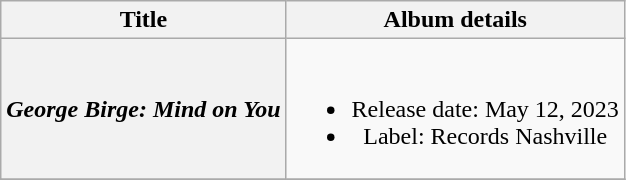<table class="wikitable plainrowheaders" style="text-align:center;">
<tr>
<th scope="col">Title</th>
<th scope="col">Album details</th>
</tr>
<tr>
<th scope="row"><em>George Birge: Mind on You</em></th>
<td><br><ul><li>Release date: May 12, 2023</li><li>Label: Records Nashville</li></ul></td>
</tr>
<tr>
</tr>
</table>
